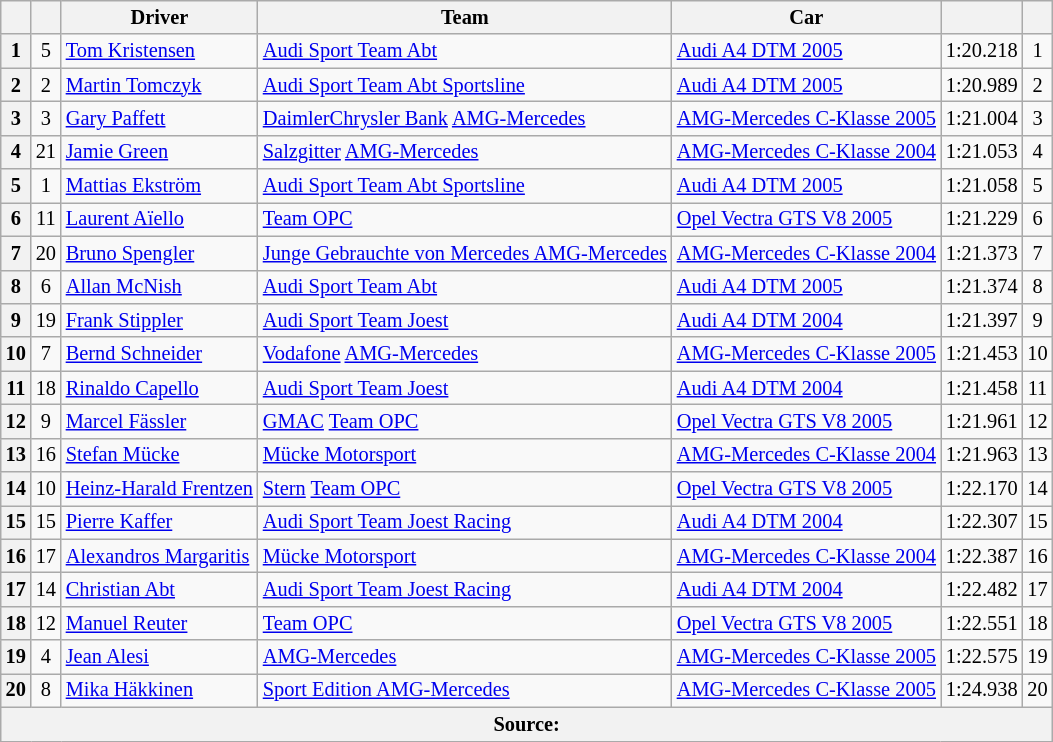<table class="wikitable sortable" style="font-size: 85%">
<tr>
<th></th>
<th></th>
<th>Driver</th>
<th>Team</th>
<th>Car</th>
<th></th>
<th></th>
</tr>
<tr>
<th>1</th>
<td align="center">5</td>
<td> <a href='#'>Tom Kristensen</a></td>
<td><a href='#'>Audi Sport Team Abt</a></td>
<td><a href='#'>Audi A4 DTM 2005</a></td>
<td>1:20.218</td>
<td align="center">1</td>
</tr>
<tr>
<th>2</th>
<td align="center">2</td>
<td> <a href='#'>Martin Tomczyk</a></td>
<td><a href='#'>Audi Sport Team Abt Sportsline</a></td>
<td><a href='#'>Audi A4 DTM 2005</a></td>
<td>1:20.989</td>
<td align="center">2</td>
</tr>
<tr>
<th>3</th>
<td align="center">3</td>
<td> <a href='#'>Gary Paffett</a></td>
<td><a href='#'>DaimlerChrysler Bank</a> <a href='#'>AMG-Mercedes</a></td>
<td><a href='#'>AMG-Mercedes C-Klasse 2005</a></td>
<td>1:21.004</td>
<td align="center">3</td>
</tr>
<tr>
<th>4</th>
<td align="center">21</td>
<td> <a href='#'>Jamie Green</a></td>
<td><a href='#'>Salzgitter</a> <a href='#'>AMG-Mercedes</a></td>
<td><a href='#'>AMG-Mercedes C-Klasse 2004</a></td>
<td>1:21.053</td>
<td align="center">4</td>
</tr>
<tr>
<th>5</th>
<td align="center">1</td>
<td> <a href='#'>Mattias Ekström</a></td>
<td><a href='#'>Audi Sport Team Abt Sportsline</a></td>
<td><a href='#'>Audi A4 DTM 2005</a></td>
<td>1:21.058</td>
<td align="center">5</td>
</tr>
<tr>
<th>6</th>
<td align="center">11</td>
<td> <a href='#'>Laurent Aïello</a></td>
<td><a href='#'>Team OPC</a></td>
<td><a href='#'>Opel Vectra GTS V8 2005</a></td>
<td>1:21.229</td>
<td align="center">6</td>
</tr>
<tr>
<th>7</th>
<td align="center">20</td>
<td> <a href='#'>Bruno Spengler</a></td>
<td><a href='#'>Junge Gebrauchte von Mercedes AMG-Mercedes</a></td>
<td><a href='#'>AMG-Mercedes C-Klasse 2004</a></td>
<td>1:21.373</td>
<td align="center">7</td>
</tr>
<tr>
<th>8</th>
<td align="center">6</td>
<td> <a href='#'>Allan McNish</a></td>
<td><a href='#'>Audi Sport Team Abt</a></td>
<td><a href='#'>Audi A4 DTM 2005</a></td>
<td>1:21.374</td>
<td align="center">8</td>
</tr>
<tr>
<th>9</th>
<td align="center">19</td>
<td> <a href='#'>Frank Stippler</a></td>
<td><a href='#'>Audi Sport Team Joest</a></td>
<td><a href='#'>Audi A4 DTM 2004</a></td>
<td>1:21.397</td>
<td align="center">9</td>
</tr>
<tr>
<th>10</th>
<td align="center">7</td>
<td> <a href='#'>Bernd Schneider</a></td>
<td><a href='#'>Vodafone</a> <a href='#'>AMG-Mercedes</a></td>
<td><a href='#'>AMG-Mercedes C-Klasse 2005</a></td>
<td>1:21.453</td>
<td align="center">10</td>
</tr>
<tr>
<th>11</th>
<td align="center">18</td>
<td> <a href='#'>Rinaldo Capello</a></td>
<td><a href='#'>Audi Sport Team Joest</a></td>
<td><a href='#'>Audi A4 DTM 2004</a></td>
<td>1:21.458</td>
<td align="center">11</td>
</tr>
<tr>
<th>12</th>
<td align="center">9</td>
<td> <a href='#'>Marcel Fässler</a></td>
<td><a href='#'>GMAC</a> <a href='#'>Team OPC</a></td>
<td><a href='#'>Opel Vectra GTS V8 2005</a></td>
<td>1:21.961</td>
<td align="center">12</td>
</tr>
<tr>
<th>13</th>
<td align="center">16</td>
<td> <a href='#'>Stefan Mücke</a></td>
<td><a href='#'>Mücke Motorsport</a></td>
<td><a href='#'>AMG-Mercedes C-Klasse 2004</a></td>
<td>1:21.963</td>
<td align="center">13</td>
</tr>
<tr>
<th>14</th>
<td align="center">10</td>
<td> <a href='#'>Heinz-Harald Frentzen</a></td>
<td><a href='#'>Stern</a> <a href='#'>Team OPC</a></td>
<td><a href='#'>Opel Vectra GTS V8 2005</a></td>
<td>1:22.170</td>
<td align="center">14</td>
</tr>
<tr>
<th>15</th>
<td align="center">15</td>
<td> <a href='#'>Pierre Kaffer</a></td>
<td><a href='#'>Audi Sport Team Joest Racing</a></td>
<td><a href='#'>Audi A4 DTM 2004</a></td>
<td>1:22.307</td>
<td align="center">15</td>
</tr>
<tr>
<th>16</th>
<td align="center">17</td>
<td> <a href='#'>Alexandros Margaritis</a></td>
<td><a href='#'>Mücke Motorsport</a></td>
<td><a href='#'>AMG-Mercedes C-Klasse 2004</a></td>
<td>1:22.387</td>
<td align="center">16</td>
</tr>
<tr>
<th>17</th>
<td align="center">14</td>
<td> <a href='#'>Christian Abt</a></td>
<td><a href='#'>Audi Sport Team Joest Racing</a></td>
<td><a href='#'>Audi A4 DTM 2004</a></td>
<td>1:22.482</td>
<td align="center">17</td>
</tr>
<tr>
<th>18</th>
<td align="center">12</td>
<td> <a href='#'>Manuel Reuter</a></td>
<td><a href='#'>Team OPC</a></td>
<td><a href='#'>Opel Vectra GTS V8 2005</a></td>
<td>1:22.551</td>
<td align="center">18</td>
</tr>
<tr>
<th>19</th>
<td align="center">4</td>
<td> <a href='#'>Jean Alesi</a></td>
<td><a href='#'>AMG-Mercedes</a></td>
<td><a href='#'>AMG-Mercedes C-Klasse 2005</a></td>
<td>1:22.575</td>
<td align="center">19</td>
</tr>
<tr>
<th>20</th>
<td align="center">8</td>
<td> <a href='#'>Mika Häkkinen</a></td>
<td><a href='#'>Sport Edition AMG-Mercedes</a></td>
<td><a href='#'>AMG-Mercedes C-Klasse 2005</a></td>
<td>1:24.938</td>
<td align="center">20</td>
</tr>
<tr>
<th colspan=7>Source:</th>
</tr>
</table>
